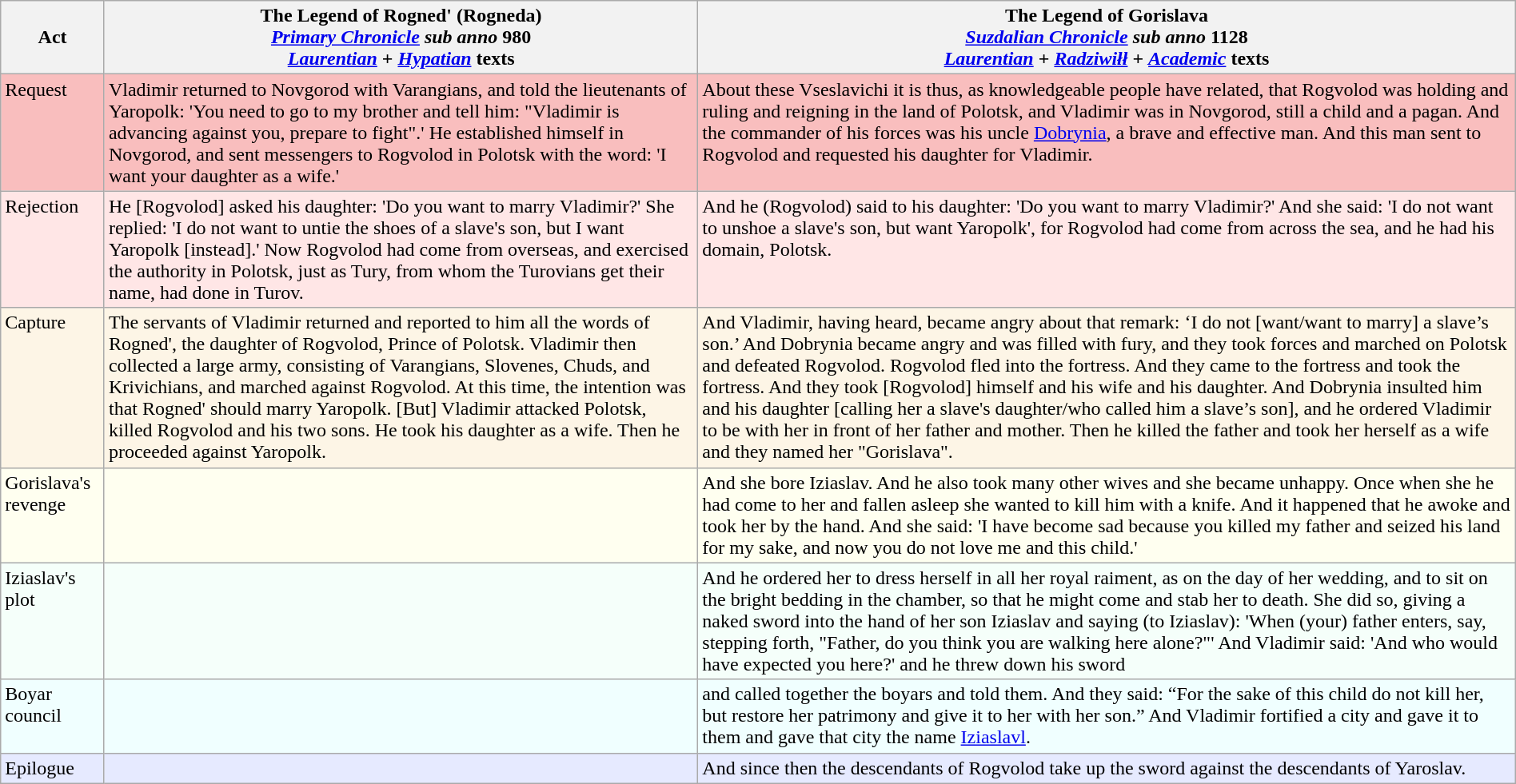<table class="wikitable" align="left" width="100%">
<tr>
<th>Act</th>
<th>The Legend of Rogned' (Rogneda)<br><em><a href='#'>Primary Chronicle</a> sub anno</em> 980<br><em><a href='#'>Laurentian</a></em> + <em><a href='#'>Hypatian</a></em> texts</th>
<th>The Legend of Gorislava<br><em><a href='#'>Suzdalian Chronicle</a> sub anno</em> 1128<br><em><a href='#'>Laurentian</a></em> + <em><a href='#'>Radziwiłł</a></em> + <em><a href='#'>Academic</a></em> texts</th>
</tr>
<tr style="background:#F9BEBE" valign="top">
<td>Request</td>
<td>Vladimir returned to Novgorod with Varangians, and told the lieutenants of Yaropolk: 'You need to go to my brother and tell him: "Vladimir is advancing against you, prepare to fight".' He established himself in Novgorod, and sent messengers to Rogvolod in Polotsk with the word: 'I want your daughter as a wife.'</td>
<td>About these Vseslavichi it is thus, as knowledgeable people have related, that Rogvolod was holding and ruling and reigning in the land of Polotsk, and Vladimir was in Novgorod, still a child and a pagan. And the commander of his forces was his uncle <a href='#'>Dobrynia</a>, a brave and effective man. And this man sent to Rogvolod and requested his daughter for Vladimir.</td>
</tr>
<tr style="background:#FFE6E6" valign="top">
<td>Rejection</td>
<td>He [Rogvolod] asked his daughter: 'Do you want to marry Vladimir?' She replied: 'I do not want to untie the shoes of a slave's son, but I want Yaropolk [instead].' Now Rogvolod had come from overseas, and exercised the authority in Polotsk, just as Tury, from whom the Turovians get their name, had done in Turov.</td>
<td>And he (Rogvolod) said to his daughter: 'Do you want to marry Vladimir?' And she said: 'I do not want to unshoe a slave's son, but want Yaropolk', for Rogvolod had come from across the sea, and he had his domain, Polotsk.</td>
</tr>
<tr style="background-color:OldLace;" valign="top">
<td>Capture</td>
<td>The servants of Vladimir returned and reported to him all the words of Rogned', the daughter of Rogvolod, Prince of Polotsk. Vladimir then collected a large army, consisting of Varangians, Slovenes, Chuds, and Krivichians, and marched against Rogvolod. At this time, the intention was that Rogned' should marry Yaropolk. [But] Vladimir attacked Polotsk, killed Rogvolod and his two sons. He took his daughter as a wife. Then he proceeded against Yaropolk.</td>
<td>And Vladimir, having heard, became angry about that remark: ‘I do not [want/want to marry] a slave’s son.’ And Dobrynia became angry and was filled with fury, and they took forces and marched on Polotsk and defeated Rogvolod. Rogvolod fled into the fortress. And they came to the fortress and took the fortress. And they took [Rogvolod] himself and his wife and his daughter. And Dobrynia insulted him and his daughter [calling her a slave's daughter/who called him a slave’s son], and he ordered Vladimir to be with her in front of her father and mother. Then he killed the father and took her herself as a wife and they named her "Gorislava".</td>
</tr>
<tr valign="top" style="background-color:Ivory;">
<td>Gorislava's revenge</td>
<td></td>
<td>And she bore Iziaslav. And he also took many other wives and she became unhappy. Once when she he had come to her and fallen asleep she wanted to kill him with a knife. And it happened that he awoke and took her by the hand. And she said: 'I have become sad because you killed my father and seized his land for my sake, and now you do not love me and this child.'</td>
</tr>
<tr valign="top" style="background-color:MintCream;">
<td>Iziaslav's plot</td>
<td></td>
<td>And he ordered her to dress herself in all her royal raiment, as on the day of her wedding, and to sit on the bright bedding in the chamber, so that he might come and stab her to death. She did so, giving a naked sword into the hand of her son Iziaslav and saying (to Iziaslav): 'When (your) father enters, say, stepping forth, "Father, do you think you are walking here alone?"' And Vladimir said: 'And who would have expected you here?' and he threw down his sword</td>
</tr>
<tr valign="top" style="background-color:Azure;">
<td>Boyar council</td>
<td></td>
<td>and called together the boyars and told them. And they said: “For the sake of this child do not kill her, but restore her patrimony and give it to her with her son.” And Vladimir fortified a city and gave it to them and gave that city the name <a href='#'>Iziaslavl</a>.</td>
</tr>
<tr valign="top" style="background-color:#E6EAFF;">
<td>Epilogue</td>
<td></td>
<td>And since then the descendants of Rogvolod take up the sword against the descendants of Yaroslav.</td>
</tr>
</table>
